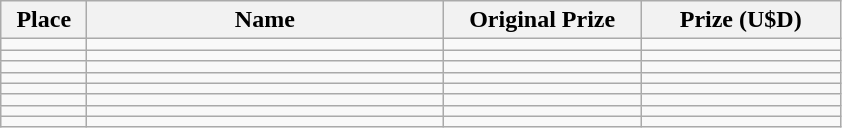<table class="wikitable">
<tr>
<th width="50">Place</th>
<th width="230">Name</th>
<th width="125">Original Prize</th>
<th width="125">Prize (U$D)</th>
</tr>
<tr>
<td></td>
<td></td>
<td></td>
<td></td>
</tr>
<tr>
<td></td>
<td></td>
<td></td>
<td></td>
</tr>
<tr>
<td></td>
<td></td>
<td></td>
<td></td>
</tr>
<tr>
<td></td>
<td></td>
<td></td>
<td></td>
</tr>
<tr>
<td></td>
<td></td>
<td></td>
<td></td>
</tr>
<tr>
<td></td>
<td></td>
<td></td>
<td></td>
</tr>
<tr>
<td></td>
<td></td>
<td></td>
<td></td>
</tr>
<tr>
<td></td>
<td></td>
<td></td>
<td></td>
</tr>
</table>
